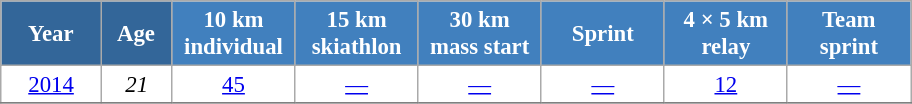<table class="wikitable" style="font-size:95%; text-align:center; border:grey solid 1px; border-collapse:collapse; background:#ffffff;">
<tr>
<th style="background-color:#369; color:white; width:60px;"> Year </th>
<th style="background-color:#369; color:white; width:40px;"> Age </th>
<th style="background-color:#4180be; color:white; width:75px;"> 10 km <br>individual</th>
<th style="background-color:#4180be; color:white; width:75px;"> 15 km <br> skiathlon </th>
<th style="background-color:#4180be; color:white; width:75px;"> 30 km <br>mass start</th>
<th style="background-color:#4180be; color:white; width:75px;"> Sprint </th>
<th style="background-color:#4180be; color:white; width:75px;"> 4 × 5 km <br> relay </th>
<th style="background-color:#4180be; color:white; width:75px;"> Team <br> sprint </th>
</tr>
<tr>
<td><a href='#'>2014</a></td>
<td><em>21</em></td>
<td><a href='#'>45</a></td>
<td><a href='#'>—</a></td>
<td><a href='#'>—</a></td>
<td><a href='#'>—</a></td>
<td><a href='#'>12</a></td>
<td><a href='#'>—</a></td>
</tr>
<tr>
</tr>
</table>
